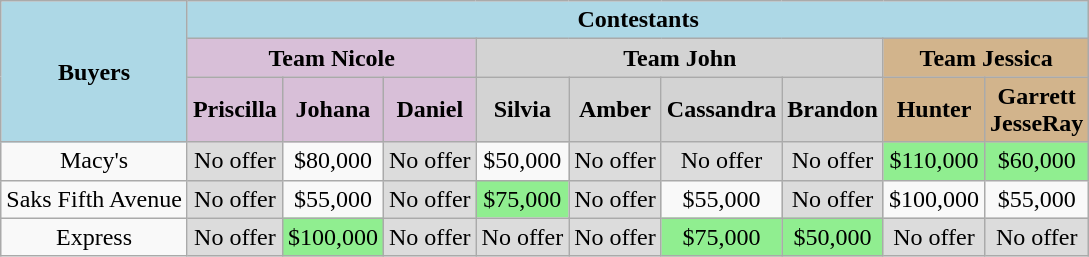<table class="wikitable" style="text-align:center">
<tr style="background:lightblue;">
<td rowspan="3"><strong>Buyers</strong></td>
<td colspan="10"><strong>Contestants</strong></td>
</tr>
<tr>
<td bgcolor=Thistle colspan=3><strong>Team Nicole</strong></td>
<td bgcolor=LightGray colspan=4><strong>Team John</strong></td>
<td bgcolor=Tan colspan=3><strong>Team Jessica</strong></td>
</tr>
<tr>
<td bgcolor=Thistle><strong>Priscilla</strong></td>
<td bgcolor=Thistle><strong>Johana</strong></td>
<td bgcolor=Thistle><strong>Daniel</strong></td>
<td bgcolor=LightGray><strong>Silvia</strong></td>
<td bgcolor=LightGray><strong>Amber</strong></td>
<td bgcolor=LightGray><strong>Cassandra</strong></td>
<td bgcolor=LightGray><strong>Brandon</strong></td>
<td bgcolor=Tan><strong>Hunter</strong></td>
<td bgcolor=Tan><strong>Garrett<br>JesseRay</strong></td>
</tr>
<tr>
<td>Macy's</td>
<td bgcolor=#DCDCDC>No offer</td>
<td>$80,000</td>
<td bgcolor=#DCDCDC>No offer</td>
<td>$50,000</td>
<td bgcolor=#DCDCDC>No offer</td>
<td bgcolor=#DCDCDC>No offer</td>
<td bgcolor=#DCDCDC>No offer</td>
<td bgcolor=lightgreen>$110,000</td>
<td bgcolor=lightgreen>$60,000</td>
</tr>
<tr>
<td>Saks Fifth Avenue</td>
<td bgcolor=#DCDCDC>No offer</td>
<td>$55,000</td>
<td bgcolor=#DCDCDC>No offer</td>
<td bgcolor=lightgreen>$75,000</td>
<td bgcolor=#DCDCDC>No offer</td>
<td>$55,000</td>
<td bgcolor=#DCDCDC>No offer</td>
<td>$100,000</td>
<td>$55,000</td>
</tr>
<tr>
<td>Express</td>
<td bgcolor=#DCDCDC>No offer</td>
<td bgcolor=lightgreen>$100,000</td>
<td bgcolor=#DCDCDC>No offer</td>
<td bgcolor=#DCDCDC>No offer</td>
<td bgcolor=#DCDCDC>No offer</td>
<td bgcolor=lightgreen>$75,000</td>
<td bgcolor=lightgreen>$50,000</td>
<td bgcolor=#DCDCDC>No offer</td>
<td bgcolor=#DCDCDC>No offer</td>
</tr>
</table>
